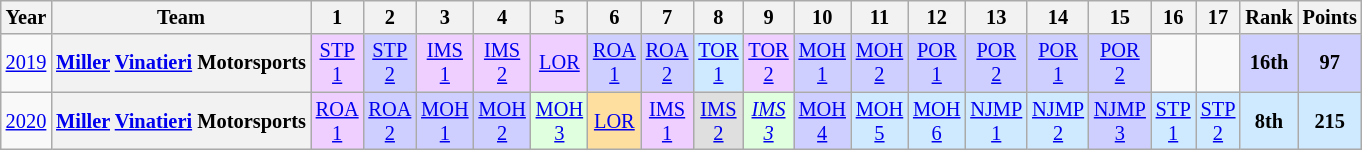<table class="wikitable" style="text-align:center; font-size:85%">
<tr>
<th>Year</th>
<th>Team</th>
<th>1</th>
<th>2</th>
<th>3</th>
<th>4</th>
<th>5</th>
<th>6</th>
<th>7</th>
<th>8</th>
<th>9</th>
<th>10</th>
<th>11</th>
<th>12</th>
<th>13</th>
<th>14</th>
<th>15</th>
<th>16</th>
<th>17</th>
<th>Rank</th>
<th>Points</th>
</tr>
<tr>
<td><a href='#'>2019</a></td>
<th><a href='#'>Miller</a> <a href='#'>Vinatieri</a> Motorsports</th>
<td style="background:#EFCFFF;"><a href='#'>STP<br>1</a><br></td>
<td style="background:#CFCFFF;"><a href='#'>STP<br>2</a><br></td>
<td style="background:#EFCFFF;"><a href='#'>IMS<br>1</a><br></td>
<td style="background:#EFCFFF;"><a href='#'>IMS<br>2</a><br></td>
<td style="background:#EFCFFF;"><a href='#'>LOR</a><br></td>
<td style="background:#CFCFFF;"><a href='#'>ROA<br>1</a><br></td>
<td style="background:#CFCFFF;"><a href='#'>ROA<br>2</a><br></td>
<td style="background:#CFEAFF;"><a href='#'>TOR<br>1</a><br></td>
<td style="background:#EFCFFF;"><a href='#'>TOR<br>2</a><br></td>
<td style="background:#CFCFFF;"><a href='#'>MOH<br>1</a><br></td>
<td style="background:#CFCFFF;"><a href='#'>MOH<br>2</a><br></td>
<td style="background:#CFCFFF;"><a href='#'>POR<br>1</a><br></td>
<td style="background:#CFCFFF;"><a href='#'>POR<br>2</a><br></td>
<td style="background:#CFCFFF;"><a href='#'>POR<br>1</a><br></td>
<td style="background:#CFCFFF;"><a href='#'>POR<br>2</a><br></td>
<td></td>
<td></td>
<th style="background:#CFCFFF;">16th</th>
<th style="background:#CFCFFF;">97</th>
</tr>
<tr>
<td><a href='#'>2020</a></td>
<th><a href='#'>Miller</a> <a href='#'>Vinatieri</a> Motorsports</th>
<td style="background:#EFCFFF;"><a href='#'>ROA<br>1</a><br></td>
<td style="background:#CFCFFF;"><a href='#'>ROA<br>2</a><br></td>
<td style="background:#CFCFFF;"><a href='#'>MOH<br>1</a><br></td>
<td style="background:#CFCFFF;"><a href='#'>MOH<br>2</a><br></td>
<td style="background:#DFFFDF;"><a href='#'>MOH<br>3</a><br></td>
<td style="background:#FFDF9F;"><a href='#'>LOR</a><br></td>
<td style="background:#EFCFFF;"><a href='#'>IMS<br>1</a><br></td>
<td style="background:#DFDFDF;"><a href='#'>IMS<br>2</a><br></td>
<td style="background:#DFFFDF;"><em><a href='#'>IMS<br>3</a></em><br></td>
<td style="background:#CFCFFF;"><a href='#'>MOH<br>4</a><br></td>
<td style="background:#CFEAFF;"><a href='#'>MOH<br>5</a><br></td>
<td style="background:#CFEAFF;"><a href='#'>MOH<br>6</a><br></td>
<td style="background:#CFEAFF;"><a href='#'>NJMP<br>1</a><br></td>
<td style="background:#CFEAFF;"><a href='#'>NJMP<br>2</a><br></td>
<td style="background:#CFCFFF;"><a href='#'>NJMP<br>3</a><br></td>
<td style="background:#CFEAFF;"><a href='#'>STP<br>1</a><br></td>
<td style="background:#CFEAFF;"><a href='#'>STP<br>2</a><br></td>
<th style="background:#CFEAFF;">8th</th>
<th style="background:#CFEAFF;">215</th>
</tr>
</table>
